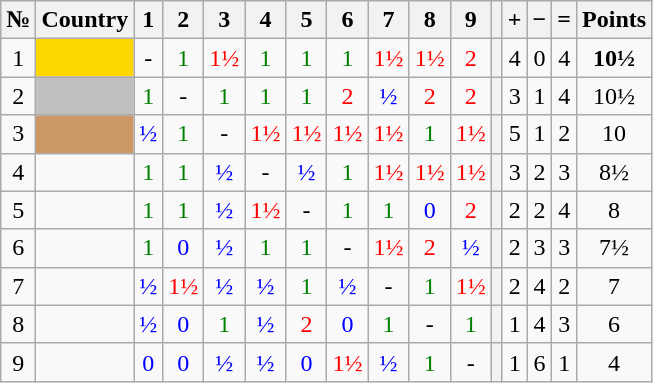<table class="wikitable" style="text-align:center">
<tr>
<th>№</th>
<th>Country</th>
<th>1</th>
<th>2</th>
<th>3</th>
<th>4</th>
<th>5</th>
<th>6</th>
<th>7</th>
<th>8</th>
<th>9</th>
<th></th>
<th>+</th>
<th>−</th>
<th>=</th>
<th>Points</th>
</tr>
<tr>
<td>1</td>
<td align=left bgcolor="gold"></td>
<td>-</td>
<td style="color:green;">1</td>
<td style="color:red;">1½</td>
<td style="color:green;">1</td>
<td style="color:green;">1</td>
<td style="color:green;">1</td>
<td style="color:red;">1½</td>
<td style="color:red;">1½</td>
<td style="color:red;">2</td>
<th></th>
<td>4</td>
<td>0</td>
<td>4</td>
<td><strong>10½</strong></td>
</tr>
<tr>
<td>2</td>
<td align=left bgcolor="silver"></td>
<td style="color:green;">1</td>
<td>-</td>
<td style="color:green;">1</td>
<td style="color:green;">1</td>
<td style="color:green;">1</td>
<td style="color:red;">2</td>
<td style="color:blue;">½</td>
<td style="color:red;">2</td>
<td style="color:red;">2</td>
<th></th>
<td>3</td>
<td>1</td>
<td>4</td>
<td>10½</td>
</tr>
<tr>
<td>3</td>
<td align=left bgcolor="CC9966"></td>
<td style="color:blue;">½</td>
<td style="color:green;">1</td>
<td>-</td>
<td style="color:red;">1½</td>
<td style="color:red;">1½</td>
<td style="color:red;">1½</td>
<td style="color:red;">1½</td>
<td style="color:green;">1</td>
<td style="color:red;">1½</td>
<th></th>
<td>5</td>
<td>1</td>
<td>2</td>
<td>10</td>
</tr>
<tr>
<td>4</td>
<td style="text-align: left"></td>
<td style="color:green;">1</td>
<td style="color:green;">1</td>
<td style="color:blue;">½</td>
<td>-</td>
<td style="color:blue;">½</td>
<td style="color:green;">1</td>
<td style="color:red;">1½</td>
<td style="color:red;">1½</td>
<td style="color:red;">1½</td>
<th></th>
<td>3</td>
<td>2</td>
<td>3</td>
<td>8½</td>
</tr>
<tr>
<td>5</td>
<td style="text-align: left"></td>
<td style="color:green;">1</td>
<td style="color:green;">1</td>
<td style="color:blue;">½</td>
<td style="color:red;">1½</td>
<td>-</td>
<td style="color:green;">1</td>
<td style="color:green;">1</td>
<td style="color:blue;">0</td>
<td style="color:red;">2</td>
<th></th>
<td>2</td>
<td>2</td>
<td>4</td>
<td>8</td>
</tr>
<tr>
<td>6</td>
<td style="text-align: left"></td>
<td style="color:green;">1</td>
<td style="color:blue;">0</td>
<td style="color:blue;">½</td>
<td style="color:green;">1</td>
<td style="color:green;">1</td>
<td>-</td>
<td style="color:red;">1½</td>
<td style="color:red;">2</td>
<td style="color:blue;">½</td>
<th></th>
<td>2</td>
<td>3</td>
<td>3</td>
<td>7½</td>
</tr>
<tr>
<td>7</td>
<td style="text-align: left"></td>
<td style="color:blue;">½</td>
<td style="color:red;">1½</td>
<td style="color:blue;">½</td>
<td style="color:blue;">½</td>
<td style="color:green;">1</td>
<td style="color:blue;">½</td>
<td>-</td>
<td style="color:green;">1</td>
<td style="color:red;">1½</td>
<th></th>
<td>2</td>
<td>4</td>
<td>2</td>
<td>7</td>
</tr>
<tr>
<td>8</td>
<td style="text-align: left"></td>
<td style="color:blue;">½</td>
<td style="color:blue;">0</td>
<td style="color:green;">1</td>
<td style="color:blue;">½</td>
<td style="color:red;">2</td>
<td style="color:blue;">0</td>
<td style="color:green;">1</td>
<td>-</td>
<td style="color:green;">1</td>
<th></th>
<td>1</td>
<td>4</td>
<td>3</td>
<td>6</td>
</tr>
<tr>
<td>9</td>
<td style="text-align: left"></td>
<td style="color:blue;">0</td>
<td style="color:blue;">0</td>
<td style="color:blue;">½</td>
<td style="color:blue;">½</td>
<td style="color:blue;">0</td>
<td style="color:red;">1½</td>
<td style="color:blue;">½</td>
<td style="color:green;">1</td>
<td>-</td>
<th></th>
<td>1</td>
<td>6</td>
<td>1</td>
<td>4</td>
</tr>
</table>
